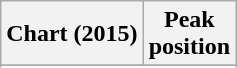<table class="wikitable sortable plainrowheaders" style="text-align:center">
<tr>
<th scope="col">Chart (2015)</th>
<th scope="col">Peak<br> position</th>
</tr>
<tr>
</tr>
<tr>
</tr>
</table>
